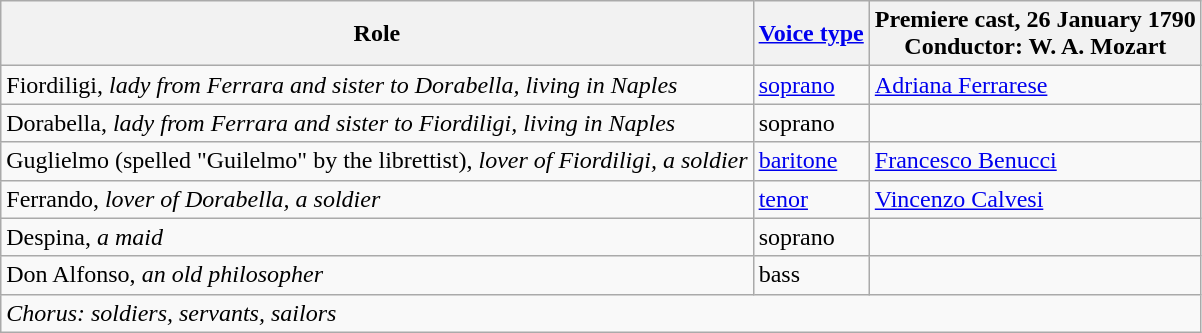<table class="wikitable">
<tr>
<th>Role</th>
<th><a href='#'>Voice type</a></th>
<th>Premiere cast, 26 January 1790<br>Conductor: W. A. Mozart</th>
</tr>
<tr>
<td>Fiordiligi, <em>lady from Ferrara and sister to Dorabella, living in Naples</em></td>
<td><a href='#'>soprano</a></td>
<td><a href='#'>Adriana Ferrarese</a></td>
</tr>
<tr>
<td>Dorabella, <em>lady from Ferrara and sister to Fiordiligi, living in Naples</em></td>
<td>soprano</td>
<td></td>
</tr>
<tr>
<td>Guglielmo (spelled "Guilelmo" by the librettist), <em>lover of Fiordiligi, a soldier</em></td>
<td><a href='#'>baritone</a></td>
<td><a href='#'>Francesco Benucci</a></td>
</tr>
<tr>
<td>Ferrando, <em>lover of Dorabella, a soldier</em></td>
<td><a href='#'>tenor</a></td>
<td><a href='#'>Vincenzo Calvesi</a></td>
</tr>
<tr>
<td>Despina, <em>a maid</em></td>
<td>soprano</td>
<td></td>
</tr>
<tr>
<td>Don Alfonso, <em>an old philosopher</em></td>
<td>bass</td>
<td></td>
</tr>
<tr>
<td colspan="3"><em>Chorus: soldiers, servants, sailors</em></td>
</tr>
</table>
